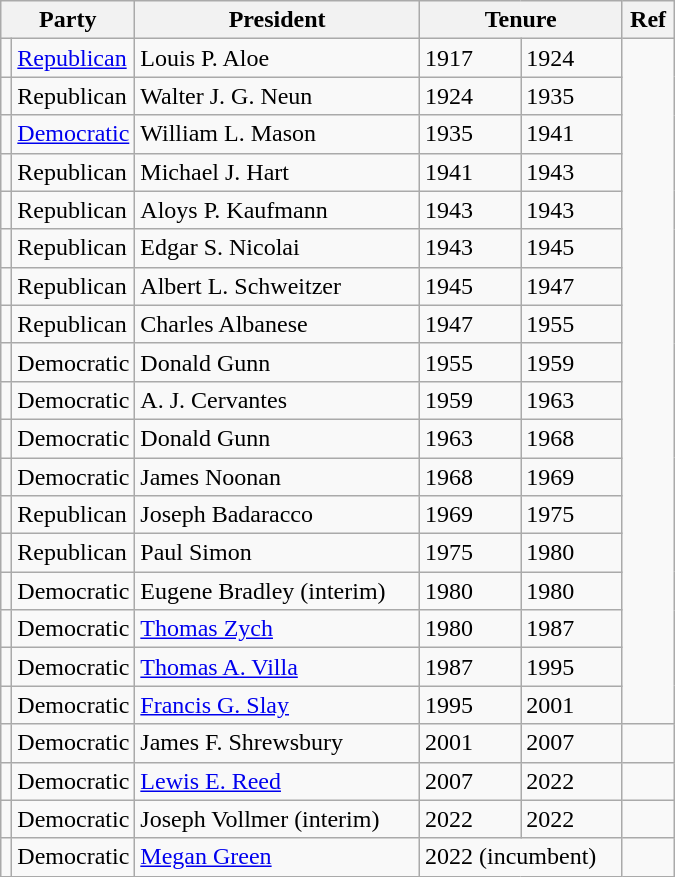<table class="wikitable" class="wikitable" width="450px">
<tr>
<th colspan=2 width=3%>Party</th>
<th>President</th>
<th colspan=2>Tenure</th>
<th align=center>Ref</th>
</tr>
<tr>
<td></td>
<td><a href='#'>Republican</a></td>
<td>Louis P. Aloe</td>
<td>1917</td>
<td>1924</td>
<td rowspan=18></td>
</tr>
<tr>
<td></td>
<td>Republican</td>
<td>Walter J. G. Neun</td>
<td>1924</td>
<td>1935</td>
</tr>
<tr>
<td></td>
<td><a href='#'>Democratic</a></td>
<td>William L. Mason</td>
<td>1935</td>
<td>1941</td>
</tr>
<tr>
<td></td>
<td>Republican</td>
<td>Michael J. Hart</td>
<td>1941</td>
<td>1943</td>
</tr>
<tr>
<td></td>
<td>Republican</td>
<td>Aloys P. Kaufmann</td>
<td>1943</td>
<td>1943</td>
</tr>
<tr>
<td></td>
<td>Republican</td>
<td>Edgar S. Nicolai</td>
<td>1943</td>
<td>1945</td>
</tr>
<tr>
<td></td>
<td>Republican</td>
<td>Albert L. Schweitzer</td>
<td>1945</td>
<td>1947</td>
</tr>
<tr>
<td></td>
<td>Republican</td>
<td>Charles Albanese</td>
<td>1947</td>
<td>1955</td>
</tr>
<tr>
<td></td>
<td>Democratic</td>
<td>Donald Gunn</td>
<td>1955</td>
<td>1959</td>
</tr>
<tr>
<td></td>
<td>Democratic</td>
<td>A. J. Cervantes</td>
<td>1959</td>
<td>1963</td>
</tr>
<tr>
<td></td>
<td>Democratic</td>
<td>Donald Gunn</td>
<td>1963</td>
<td>1968</td>
</tr>
<tr>
<td></td>
<td>Democratic</td>
<td>James Noonan</td>
<td>1968</td>
<td>1969</td>
</tr>
<tr>
<td></td>
<td>Republican</td>
<td>Joseph Badaracco</td>
<td>1969</td>
<td>1975</td>
</tr>
<tr>
<td></td>
<td>Republican</td>
<td>Paul Simon</td>
<td>1975</td>
<td>1980</td>
</tr>
<tr>
<td></td>
<td>Democratic</td>
<td>Eugene Bradley (interim)</td>
<td>1980</td>
<td>1980</td>
</tr>
<tr>
<td></td>
<td>Democratic</td>
<td><a href='#'>Thomas Zych</a></td>
<td>1980</td>
<td>1987</td>
</tr>
<tr>
<td></td>
<td>Democratic</td>
<td><a href='#'>Thomas A. Villa</a></td>
<td>1987</td>
<td>1995</td>
</tr>
<tr>
<td></td>
<td>Democratic</td>
<td><a href='#'>Francis G. Slay</a></td>
<td>1995</td>
<td>2001</td>
</tr>
<tr>
<td></td>
<td>Democratic</td>
<td>James F. Shrewsbury</td>
<td>2001</td>
<td>2007</td>
<td></td>
</tr>
<tr>
<td></td>
<td>Democratic</td>
<td><a href='#'>Lewis E. Reed</a></td>
<td>2007</td>
<td>2022</td>
<td></td>
</tr>
<tr>
<td></td>
<td>Democratic</td>
<td>Joseph Vollmer (interim)</td>
<td>2022</td>
<td>2022</td>
<td></td>
</tr>
<tr>
<td></td>
<td>Democratic</td>
<td><a href='#'>Megan Green</a></td>
<td colspan=2>2022 (incumbent)</td>
<td></td>
</tr>
</table>
